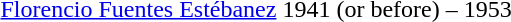<table>
<tr>
<td><a href='#'>Florencio Fuentes Estébanez</a></td>
<td>1941 (or before) – 1953</td>
</tr>
<tr>
</tr>
</table>
